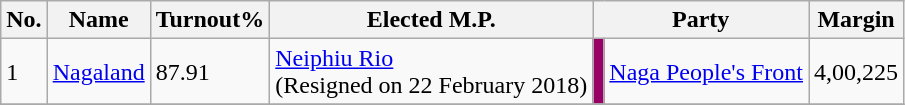<table class="wikitable sortable">
<tr>
<th>No.</th>
<th>Name</th>
<th>Turnout%</th>
<th>Elected M.P.</th>
<th Colspan=2>Party</th>
<th>Margin</th>
</tr>
<tr>
<td>1</td>
<td><a href='#'>Nagaland</a></td>
<td>87.91 </td>
<td><a href='#'>Neiphiu Rio</a><br>(Resigned on 22 February 2018)</td>
<td bgcolor=#990066></td>
<td><a href='#'>Naga People's Front</a></td>
<td>4,00,225</td>
</tr>
<tr>
</tr>
</table>
